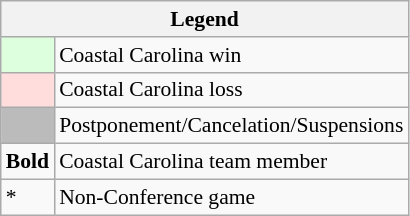<table class="wikitable" style="font-size:90%">
<tr>
<th colspan="2">Legend</th>
</tr>
<tr>
<td bgcolor="#ddffdd"> </td>
<td>Coastal Carolina win</td>
</tr>
<tr>
<td bgcolor="#ffdddd"> </td>
<td>Coastal Carolina loss</td>
</tr>
<tr>
<td bgcolor="#bbbbbb"> </td>
<td>Postponement/Cancelation/Suspensions</td>
</tr>
<tr>
<td><strong>Bold</strong></td>
<td>Coastal Carolina team member</td>
</tr>
<tr>
<td>*</td>
<td>Non-Conference game</td>
</tr>
</table>
